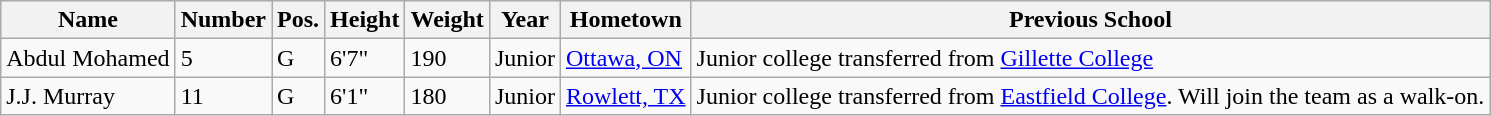<table class="wikitable sortable" border="1">
<tr>
<th>Name</th>
<th>Number</th>
<th>Pos.</th>
<th>Height</th>
<th>Weight</th>
<th>Year</th>
<th>Hometown</th>
<th class="unsortable">Previous School</th>
</tr>
<tr>
<td>Abdul Mohamed</td>
<td>5</td>
<td>G</td>
<td>6'7"</td>
<td>190</td>
<td>Junior</td>
<td><a href='#'>Ottawa, ON</a></td>
<td>Junior college transferred from <a href='#'>Gillette College</a></td>
</tr>
<tr>
<td>J.J. Murray</td>
<td>11</td>
<td>G</td>
<td>6'1"</td>
<td>180</td>
<td>Junior</td>
<td><a href='#'>Rowlett, TX</a></td>
<td>Junior college transferred from <a href='#'>Eastfield College</a>. Will join the team as a walk-on.</td>
</tr>
</table>
